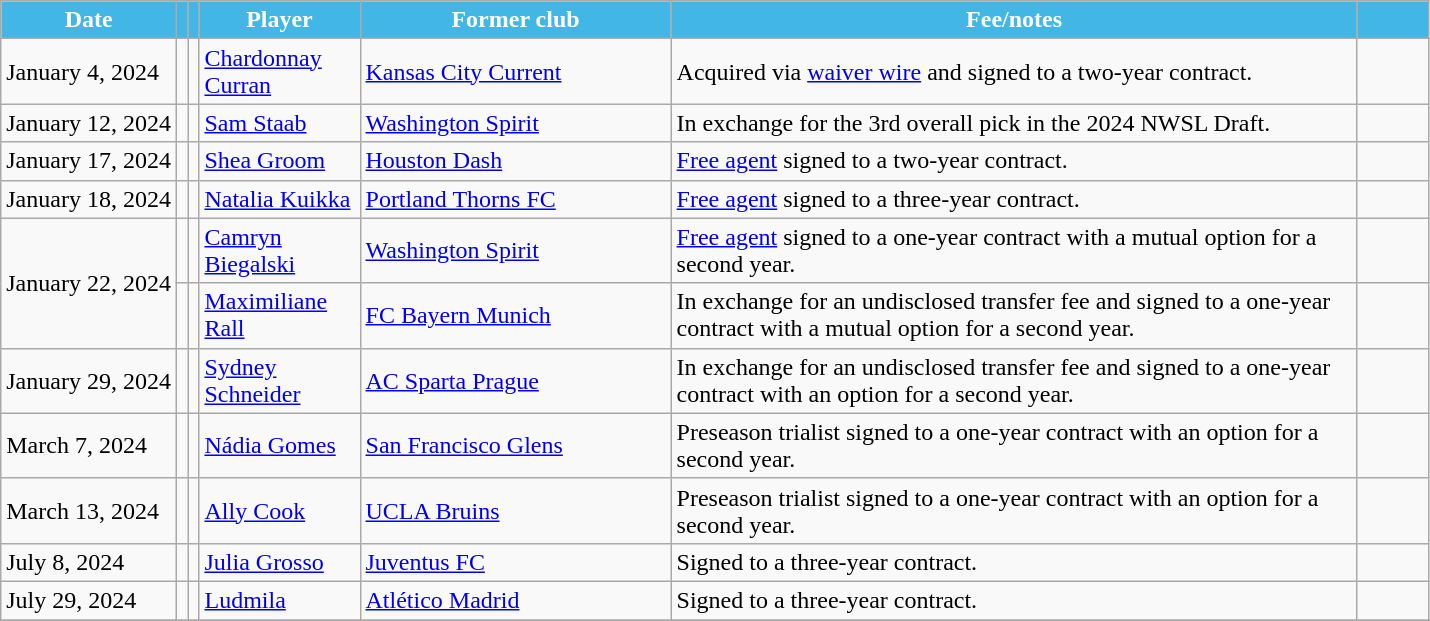<table class="wikitable sortable">
<tr>
<th style="background:#42b7e6; color:#fff; width:110px;" data-sort-type="date" scope="col">Date</th>
<th style="background:#42b7e6; color:#fff;" scope="col"></th>
<th style="background:#42b7e6; color:#fff;" scope="col"></th>
<th style="background:#42b7e6; color:#fff; width:100px;" scope="col">Player</th>
<th style="background:#42b7e6; color:#fff; width:200px;" scope="col">Former club</th>
<th style="background:#42b7e6; color:#fff; width:450px;" scope="col">Fee/notes</th>
<th style="background:#42b7e6; color:#fff; width:40px;" scope="col"></th>
</tr>
<tr>
<td>January 4, 2024</td>
<td></td>
<td></td>
<td><a href='#'>Chardonnay Curran</a></td>
<td> <a href='#'>Kansas City Current</a></td>
<td>Acquired via <a href='#'>waiver wire</a> and signed to a two-year contract.</td>
<td></td>
</tr>
<tr>
<td>January 12, 2024</td>
<td></td>
<td></td>
<td><a href='#'>Sam Staab</a></td>
<td> <a href='#'>Washington Spirit</a></td>
<td>In exchange for the 3rd overall pick in the 2024 NWSL Draft.</td>
<td></td>
</tr>
<tr>
<td>January 17, 2024</td>
<td></td>
<td></td>
<td><a href='#'>Shea Groom</a></td>
<td> <a href='#'>Houston Dash</a></td>
<td><a href='#'>Free agent</a> signed to a two-year contract.</td>
<td></td>
</tr>
<tr>
<td>January 18, 2024</td>
<td></td>
<td></td>
<td><a href='#'>Natalia Kuikka</a></td>
<td> <a href='#'>Portland Thorns FC</a></td>
<td><a href='#'>Free agent</a> signed to a three-year contract.</td>
<td></td>
</tr>
<tr>
<td rowspan="2">January 22, 2024</td>
<td></td>
<td></td>
<td><a href='#'>Camryn Biegalski</a></td>
<td> <a href='#'>Washington Spirit</a></td>
<td><a href='#'>Free agent</a> signed to a one-year contract with a mutual option for a second year.</td>
<td></td>
</tr>
<tr>
<td></td>
<td></td>
<td><a href='#'>Maximiliane Rall</a></td>
<td> <a href='#'>FC Bayern Munich</a></td>
<td>In exchange for an undisclosed transfer fee and signed to a one-year contract with a mutual option for a second year.</td>
<td></td>
</tr>
<tr>
<td>January 29, 2024</td>
<td></td>
<td></td>
<td><a href='#'>Sydney Schneider</a></td>
<td> <a href='#'>AC Sparta Prague</a></td>
<td>In exchange for an undisclosed transfer fee and signed to a one-year contract with an option for a second year.</td>
<td></td>
</tr>
<tr>
<td>March 7, 2024</td>
<td></td>
<td></td>
<td><a href='#'>Nádia Gomes</a></td>
<td> <a href='#'>San Francisco Glens</a></td>
<td>Preseason trialist signed to a one-year contract with an option for a second year.</td>
<td></td>
</tr>
<tr>
<td>March 13, 2024</td>
<td></td>
<td></td>
<td><a href='#'>Ally Cook</a></td>
<td> <a href='#'>UCLA Bruins</a></td>
<td>Preseason trialist signed to a one-year contract with an option for a second year.</td>
<td></td>
</tr>
<tr>
<td>July 8, 2024</td>
<td></td>
<td></td>
<td><a href='#'>Julia Grosso</a></td>
<td> <a href='#'>Juventus FC</a></td>
<td>Signed to a three-year contract.</td>
<td></td>
</tr>
<tr>
<td>July 29, 2024</td>
<td></td>
<td></td>
<td><a href='#'>Ludmila</a></td>
<td> <a href='#'>Atlético Madrid</a></td>
<td>Signed to a three-year contract.</td>
<td></td>
</tr>
<tr>
</tr>
</table>
